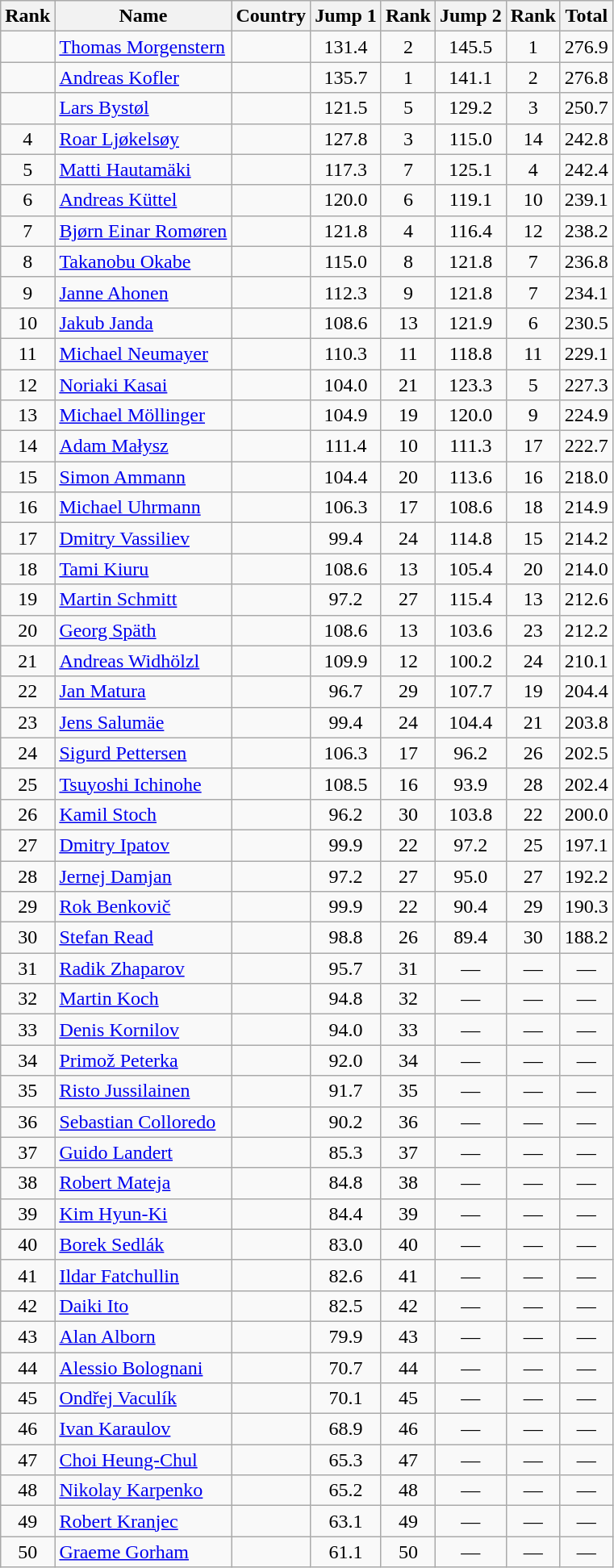<table class="wikitable sortable" style="text-align:center">
<tr>
<th>Rank</th>
<th>Name</th>
<th>Country</th>
<th>Jump 1</th>
<th>Rank</th>
<th>Jump 2</th>
<th>Rank</th>
<th>Total</th>
</tr>
<tr>
<td></td>
<td align="left"><a href='#'>Thomas Morgenstern</a></td>
<td align="left"></td>
<td>131.4</td>
<td>2</td>
<td>145.5</td>
<td>1</td>
<td>276.9</td>
</tr>
<tr>
<td></td>
<td align="left"><a href='#'>Andreas Kofler</a></td>
<td align="left"></td>
<td>135.7</td>
<td>1</td>
<td>141.1</td>
<td>2</td>
<td>276.8</td>
</tr>
<tr>
<td></td>
<td align="left"><a href='#'>Lars Bystøl</a></td>
<td align="left"></td>
<td>121.5</td>
<td>5</td>
<td>129.2</td>
<td>3</td>
<td>250.7</td>
</tr>
<tr>
<td>4</td>
<td align="left"><a href='#'>Roar Ljøkelsøy</a></td>
<td align="left"></td>
<td>127.8</td>
<td>3</td>
<td>115.0</td>
<td>14</td>
<td>242.8</td>
</tr>
<tr>
<td>5</td>
<td align="left"><a href='#'>Matti Hautamäki</a></td>
<td align="left"></td>
<td>117.3</td>
<td>7</td>
<td>125.1</td>
<td>4</td>
<td>242.4</td>
</tr>
<tr>
<td>6</td>
<td align="left"><a href='#'>Andreas Küttel</a></td>
<td align="left"></td>
<td>120.0</td>
<td>6</td>
<td>119.1</td>
<td>10</td>
<td>239.1</td>
</tr>
<tr>
<td>7</td>
<td align="left"><a href='#'>Bjørn Einar Romøren</a></td>
<td align="left"></td>
<td>121.8</td>
<td>4</td>
<td>116.4</td>
<td>12</td>
<td>238.2</td>
</tr>
<tr>
<td>8</td>
<td align="left"><a href='#'>Takanobu Okabe</a></td>
<td align="left"></td>
<td>115.0</td>
<td>8</td>
<td>121.8</td>
<td>7</td>
<td>236.8</td>
</tr>
<tr>
<td>9</td>
<td align="left"><a href='#'>Janne Ahonen</a></td>
<td align="left"></td>
<td>112.3</td>
<td>9</td>
<td>121.8</td>
<td>7</td>
<td>234.1</td>
</tr>
<tr>
<td>10</td>
<td align="left"><a href='#'>Jakub Janda</a></td>
<td align="left"></td>
<td>108.6</td>
<td>13</td>
<td>121.9</td>
<td>6</td>
<td>230.5</td>
</tr>
<tr>
<td>11</td>
<td align="left"><a href='#'>Michael Neumayer</a></td>
<td align="left"></td>
<td>110.3</td>
<td>11</td>
<td>118.8</td>
<td>11</td>
<td>229.1</td>
</tr>
<tr>
<td>12</td>
<td align="left"><a href='#'>Noriaki Kasai</a></td>
<td align="left"></td>
<td>104.0</td>
<td>21</td>
<td>123.3</td>
<td>5</td>
<td>227.3</td>
</tr>
<tr>
<td>13</td>
<td align="left"><a href='#'>Michael Möllinger</a></td>
<td align="left"></td>
<td>104.9</td>
<td>19</td>
<td>120.0</td>
<td>9</td>
<td>224.9</td>
</tr>
<tr>
<td>14</td>
<td align="left"><a href='#'>Adam Małysz</a></td>
<td align="left"></td>
<td>111.4</td>
<td>10</td>
<td>111.3</td>
<td>17</td>
<td>222.7</td>
</tr>
<tr>
<td>15</td>
<td align="left"><a href='#'>Simon Ammann</a></td>
<td align="left"></td>
<td>104.4</td>
<td>20</td>
<td>113.6</td>
<td>16</td>
<td>218.0</td>
</tr>
<tr>
<td>16</td>
<td align="left"><a href='#'>Michael Uhrmann</a></td>
<td align="left"></td>
<td>106.3</td>
<td>17</td>
<td>108.6</td>
<td>18</td>
<td>214.9</td>
</tr>
<tr>
<td>17</td>
<td align="left"><a href='#'>Dmitry Vassiliev</a></td>
<td align="left"></td>
<td>99.4</td>
<td>24</td>
<td>114.8</td>
<td>15</td>
<td>214.2</td>
</tr>
<tr>
<td>18</td>
<td align="left"><a href='#'>Tami Kiuru</a></td>
<td align="left"></td>
<td>108.6</td>
<td>13</td>
<td>105.4</td>
<td>20</td>
<td>214.0</td>
</tr>
<tr>
<td>19</td>
<td align="left"><a href='#'>Martin Schmitt</a></td>
<td align="left"></td>
<td>97.2</td>
<td>27</td>
<td>115.4</td>
<td>13</td>
<td>212.6</td>
</tr>
<tr>
<td>20</td>
<td align="left"><a href='#'>Georg Späth</a></td>
<td align="left"></td>
<td>108.6</td>
<td>13</td>
<td>103.6</td>
<td>23</td>
<td>212.2</td>
</tr>
<tr>
<td>21</td>
<td align="left"><a href='#'>Andreas Widhölzl</a></td>
<td align="left"></td>
<td>109.9</td>
<td>12</td>
<td>100.2</td>
<td>24</td>
<td>210.1</td>
</tr>
<tr>
<td>22</td>
<td align="left"><a href='#'>Jan Matura</a></td>
<td align="left"></td>
<td>96.7</td>
<td>29</td>
<td>107.7</td>
<td>19</td>
<td>204.4</td>
</tr>
<tr>
<td>23</td>
<td align="left"><a href='#'>Jens Salumäe</a></td>
<td align="left"></td>
<td>99.4</td>
<td>24</td>
<td>104.4</td>
<td>21</td>
<td>203.8</td>
</tr>
<tr>
<td>24</td>
<td align="left"><a href='#'>Sigurd Pettersen</a></td>
<td align="left"></td>
<td>106.3</td>
<td>17</td>
<td>96.2</td>
<td>26</td>
<td>202.5</td>
</tr>
<tr>
<td>25</td>
<td align="left"><a href='#'>Tsuyoshi Ichinohe</a></td>
<td align="left"></td>
<td>108.5</td>
<td>16</td>
<td>93.9</td>
<td>28</td>
<td>202.4</td>
</tr>
<tr>
<td>26</td>
<td align="left"><a href='#'>Kamil Stoch</a></td>
<td align="left"></td>
<td>96.2</td>
<td>30</td>
<td>103.8</td>
<td>22</td>
<td>200.0</td>
</tr>
<tr>
<td>27</td>
<td align="left"><a href='#'>Dmitry Ipatov</a></td>
<td align="left"></td>
<td>99.9</td>
<td>22</td>
<td>97.2</td>
<td>25</td>
<td>197.1</td>
</tr>
<tr>
<td>28</td>
<td align="left"><a href='#'>Jernej Damjan</a></td>
<td align="left"></td>
<td>97.2</td>
<td>27</td>
<td>95.0</td>
<td>27</td>
<td>192.2</td>
</tr>
<tr>
<td>29</td>
<td align="left"><a href='#'>Rok Benkovič</a></td>
<td align="left"></td>
<td>99.9</td>
<td>22</td>
<td>90.4</td>
<td>29</td>
<td>190.3</td>
</tr>
<tr>
<td>30</td>
<td align="left"><a href='#'>Stefan Read</a></td>
<td align="left"></td>
<td>98.8</td>
<td>26</td>
<td>89.4</td>
<td>30</td>
<td>188.2</td>
</tr>
<tr>
<td>31</td>
<td align="left"><a href='#'>Radik Zhaparov</a></td>
<td align="left"></td>
<td>95.7</td>
<td>31</td>
<td>—</td>
<td>—</td>
<td>—</td>
</tr>
<tr>
<td>32</td>
<td align="left"><a href='#'>Martin Koch</a></td>
<td align="left"></td>
<td>94.8</td>
<td>32</td>
<td>—</td>
<td>—</td>
<td>—</td>
</tr>
<tr>
<td>33</td>
<td align="left"><a href='#'>Denis Kornilov</a></td>
<td align="left"></td>
<td>94.0</td>
<td>33</td>
<td>—</td>
<td>—</td>
<td>—</td>
</tr>
<tr>
<td>34</td>
<td align="left"><a href='#'>Primož Peterka</a></td>
<td align="left"></td>
<td>92.0</td>
<td>34</td>
<td>—</td>
<td>—</td>
<td>—</td>
</tr>
<tr>
<td>35</td>
<td align="left"><a href='#'>Risto Jussilainen</a></td>
<td align="left"></td>
<td>91.7</td>
<td>35</td>
<td>—</td>
<td>—</td>
<td>—</td>
</tr>
<tr>
<td>36</td>
<td align="left"><a href='#'>Sebastian Colloredo</a></td>
<td align="left"></td>
<td>90.2</td>
<td>36</td>
<td>—</td>
<td>—</td>
<td>—</td>
</tr>
<tr>
<td>37</td>
<td align="left"><a href='#'>Guido Landert</a></td>
<td align="left"></td>
<td>85.3</td>
<td>37</td>
<td>—</td>
<td>—</td>
<td>—</td>
</tr>
<tr>
<td>38</td>
<td align="left"><a href='#'>Robert Mateja</a></td>
<td align="left"></td>
<td>84.8</td>
<td>38</td>
<td>—</td>
<td>—</td>
<td>—</td>
</tr>
<tr>
<td>39</td>
<td align="left"><a href='#'>Kim Hyun-Ki</a></td>
<td align="left"></td>
<td>84.4</td>
<td>39</td>
<td>—</td>
<td>—</td>
<td>—</td>
</tr>
<tr>
<td>40</td>
<td align="left"><a href='#'>Borek Sedlák</a></td>
<td align="left"></td>
<td>83.0</td>
<td>40</td>
<td>—</td>
<td>—</td>
<td>—</td>
</tr>
<tr>
<td>41</td>
<td align="left"><a href='#'>Ildar Fatchullin</a></td>
<td align="left"></td>
<td>82.6</td>
<td>41</td>
<td>—</td>
<td>—</td>
<td>—</td>
</tr>
<tr>
<td>42</td>
<td align="left"><a href='#'>Daiki Ito</a></td>
<td align="left"></td>
<td>82.5</td>
<td>42</td>
<td>—</td>
<td>—</td>
<td>—</td>
</tr>
<tr>
<td>43</td>
<td align="left"><a href='#'>Alan Alborn</a></td>
<td align="left"></td>
<td>79.9</td>
<td>43</td>
<td>—</td>
<td>—</td>
<td>—</td>
</tr>
<tr>
<td>44</td>
<td align="left"><a href='#'>Alessio Bolognani</a></td>
<td align="left"></td>
<td>70.7</td>
<td>44</td>
<td>—</td>
<td>—</td>
<td>—</td>
</tr>
<tr>
<td>45</td>
<td align="left"><a href='#'>Ondřej Vaculík</a></td>
<td align="left"></td>
<td>70.1</td>
<td>45</td>
<td>—</td>
<td>—</td>
<td>—</td>
</tr>
<tr>
<td>46</td>
<td align="left"><a href='#'>Ivan Karaulov</a></td>
<td align="left"></td>
<td>68.9</td>
<td>46</td>
<td>—</td>
<td>—</td>
<td>—</td>
</tr>
<tr>
<td>47</td>
<td align="left"><a href='#'>Choi Heung-Chul</a></td>
<td align="left"></td>
<td>65.3</td>
<td>47</td>
<td>—</td>
<td>—</td>
<td>—</td>
</tr>
<tr>
<td>48</td>
<td align="left"><a href='#'>Nikolay Karpenko</a></td>
<td align="left"></td>
<td>65.2</td>
<td>48</td>
<td>—</td>
<td>—</td>
<td>—</td>
</tr>
<tr>
<td>49</td>
<td align="left"><a href='#'>Robert Kranjec</a></td>
<td align="left"></td>
<td>63.1</td>
<td>49</td>
<td>—</td>
<td>—</td>
<td>—</td>
</tr>
<tr>
<td>50</td>
<td align="left"><a href='#'>Graeme Gorham</a></td>
<td align="left"></td>
<td>61.1</td>
<td>50</td>
<td>—</td>
<td>—</td>
<td>—</td>
</tr>
</table>
